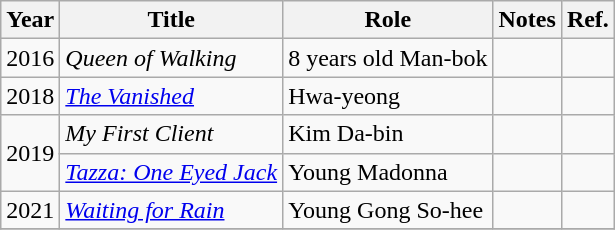<table class="wikitable sortable">
<tr>
<th>Year</th>
<th>Title</th>
<th>Role</th>
<th class="unsortable">Notes</th>
<th class="unsortable">Ref.</th>
</tr>
<tr>
<td>2016</td>
<td><em>Queen of Walking</em></td>
<td>8 years old Man-bok</td>
<td></td>
<td></td>
</tr>
<tr>
<td>2018</td>
<td><em><a href='#'>The Vanished</a></em></td>
<td>Hwa-yeong</td>
<td></td>
<td></td>
</tr>
<tr>
<td rowspan="2">2019</td>
<td><em>My First Client</em></td>
<td>Kim Da-bin</td>
<td></td>
<td></td>
</tr>
<tr>
<td><em><a href='#'>Tazza: One Eyed Jack</a></em></td>
<td>Young Madonna</td>
<td></td>
<td></td>
</tr>
<tr>
<td>2021</td>
<td><em><a href='#'>Waiting for Rain</a></em></td>
<td>Young Gong So-hee</td>
<td></td>
<td></td>
</tr>
<tr>
</tr>
</table>
